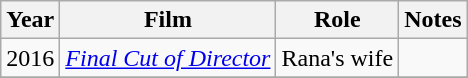<table class="wikitable sortable">
<tr>
<th>Year</th>
<th>Film</th>
<th>Role</th>
<th>Notes</th>
</tr>
<tr>
<td>2016</td>
<td><em><a href='#'>Final Cut of Director</a></em></td>
<td>Rana's wife</td>
<td></td>
</tr>
<tr>
</tr>
</table>
